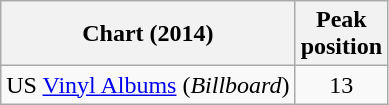<table class="wikitable plainrowheaders sortable">
<tr>
<th>Chart (2014)</th>
<th>Peak <br> position</th>
</tr>
<tr>
<td>US <a href='#'>Vinyl Albums</a> (<em>Billboard</em>)</td>
<td style="text-align:center;">13</td>
</tr>
</table>
